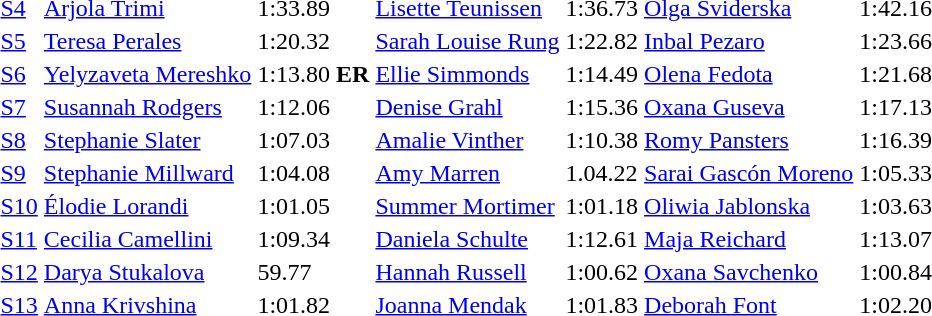<table>
<tr>
<td><a href='#'>S4</a></td>
<td><a href='#'>Arjola Trimi</a><br></td>
<td>1:33.89</td>
<td><a href='#'>Lisette Teunissen</a><br></td>
<td>1:36.73</td>
<td><a href='#'>Olga Sviderska</a><br></td>
<td>1:42.16</td>
</tr>
<tr>
<td><a href='#'>S5</a></td>
<td><a href='#'>Teresa Perales</a><br></td>
<td>1:20.32</td>
<td><a href='#'>Sarah Louise Rung</a><br></td>
<td>1:22.82</td>
<td><a href='#'>Inbal Pezaro</a><br></td>
<td>1:23.66</td>
</tr>
<tr>
<td><a href='#'>S6</a></td>
<td><a href='#'>Yelyzaveta Mereshko</a><br></td>
<td>1:13.80 <strong>ER</strong></td>
<td><a href='#'>Ellie Simmonds</a><br></td>
<td>1:14.49</td>
<td><a href='#'>Olena Fedota</a><br></td>
<td>1:21.68</td>
</tr>
<tr>
<td><a href='#'>S7</a></td>
<td><a href='#'>Susannah Rodgers</a><br></td>
<td>1:12.06</td>
<td><a href='#'>Denise Grahl</a><br></td>
<td>1:15.36</td>
<td><a href='#'>Oxana Guseva</a><br></td>
<td>1:17.13</td>
</tr>
<tr>
<td><a href='#'>S8</a></td>
<td><a href='#'>Stephanie Slater</a><br></td>
<td>1:07.03</td>
<td><a href='#'>Amalie Vinther</a><br></td>
<td>1:10.38</td>
<td><a href='#'>Romy Pansters</a><br></td>
<td>1:16.39</td>
</tr>
<tr>
<td><a href='#'>S9</a></td>
<td><a href='#'>Stephanie Millward</a><br></td>
<td>1:04.08</td>
<td><a href='#'>Amy Marren</a><br></td>
<td>1.04.22</td>
<td><a href='#'>Sarai Gascón Moreno</a><br></td>
<td>1:05.33</td>
</tr>
<tr>
<td><a href='#'>S10</a></td>
<td><a href='#'>Élodie Lorandi</a><br></td>
<td>1:01.05</td>
<td><a href='#'>Summer Mortimer</a><br></td>
<td>1:01.18</td>
<td><a href='#'>Oliwia Jablonska</a><br></td>
<td>1:03.63</td>
</tr>
<tr>
<td><a href='#'>S11</a></td>
<td><a href='#'>Cecilia Camellini</a><br></td>
<td>1:09.34</td>
<td><a href='#'>Daniela Schulte</a><br></td>
<td>1:12.61</td>
<td><a href='#'>Maja Reichard</a><br></td>
<td>1:13.07</td>
</tr>
<tr>
<td><a href='#'>S12</a></td>
<td><a href='#'>Darya Stukalova</a><br></td>
<td>59.77</td>
<td><a href='#'>Hannah Russell</a><br></td>
<td>1:00.62</td>
<td><a href='#'>Oxana Savchenko</a><br></td>
<td>1:00.84</td>
</tr>
<tr>
<td><a href='#'>S13</a></td>
<td><a href='#'>Anna Krivshina</a><br></td>
<td>1:01.82</td>
<td><a href='#'>Joanna Mendak</a><br></td>
<td>1:01.83</td>
<td><a href='#'>Deborah Font</a><br></td>
<td>1:02.20</td>
</tr>
</table>
